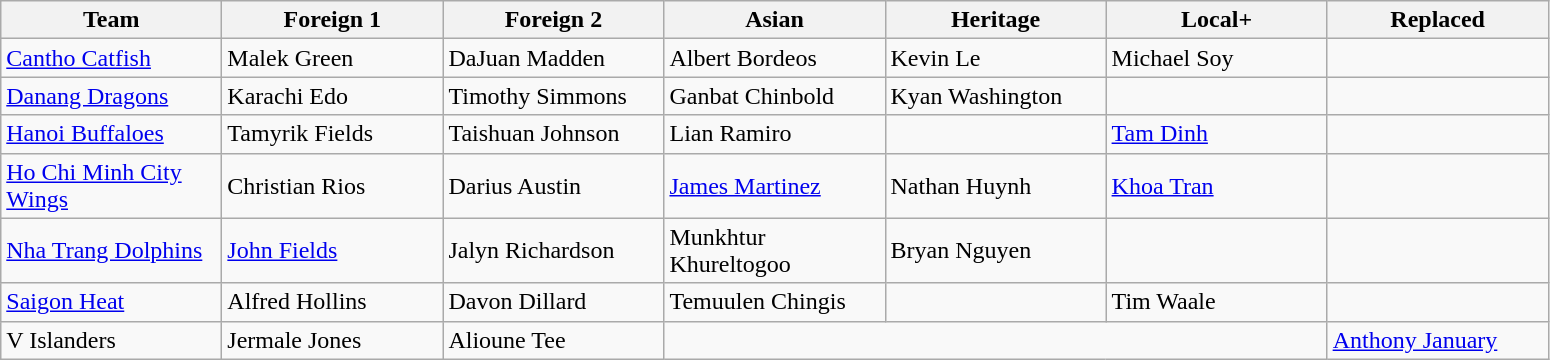<table class="wikitable">
<tr>
<th style="width:140px;">Team</th>
<th style="width:140px;">Foreign 1</th>
<th style="width:140px;">Foreign 2</th>
<th style="width:140px;">Asian</th>
<th style="width:140px;">Heritage</th>
<th style="width:140px;">Local+</th>
<th style="width:140px;">Replaced</th>
</tr>
<tr>
<td><a href='#'>Cantho Catfish</a></td>
<td> Malek Green</td>
<td> DaJuan Madden</td>
<td> Albert Bordeos</td>
<td> Kevin Le</td>
<td> Michael Soy</td>
<td></td>
</tr>
<tr>
<td><a href='#'>Danang Dragons</a></td>
<td> Karachi Edo</td>
<td> Timothy Simmons</td>
<td> Ganbat Chinbold</td>
<td> Kyan Washington</td>
<td></td>
<td></td>
</tr>
<tr>
<td><a href='#'>Hanoi Buffaloes</a></td>
<td> Tamyrik Fields</td>
<td> Taishuan Johnson</td>
<td> Lian Ramiro</td>
<td></td>
<td> <a href='#'>Tam Dinh</a></td>
<td></td>
</tr>
<tr>
<td><a href='#'>Ho Chi Minh City Wings</a></td>
<td> Christian Rios</td>
<td> Darius Austin</td>
<td> <a href='#'>James Martinez</a></td>
<td> Nathan Huynh</td>
<td> <a href='#'>Khoa Tran</a></td>
<td></td>
</tr>
<tr>
<td><a href='#'>Nha Trang Dolphins</a></td>
<td> <a href='#'>John Fields</a></td>
<td> Jalyn Richardson</td>
<td> Munkhtur Khureltogoo</td>
<td> Bryan Nguyen</td>
<td></td>
<td></td>
</tr>
<tr>
<td><a href='#'>Saigon Heat</a></td>
<td> Alfred Hollins</td>
<td> Davon Dillard</td>
<td> Temuulen Chingis</td>
<td></td>
<td> Tim Waale</td>
<td></td>
</tr>
<tr>
<td>V Islanders</td>
<td> Jermale Jones</td>
<td> Alioune Tee</td>
<td colspan="3"></td>
<td> <a href='#'>Anthony January</a></td>
</tr>
</table>
